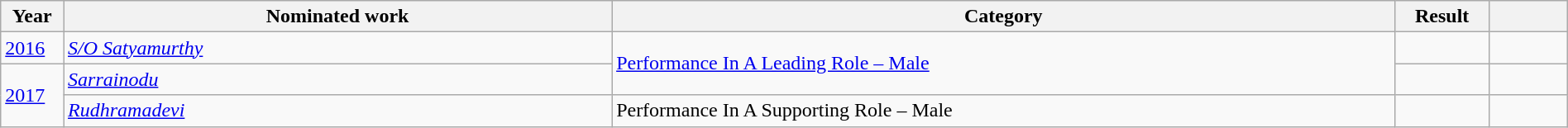<table class="wikitable" style="width:100%;">
<tr>
<th scope="cl" style="width:4%;">Year</th>
<th scope="col" style="width:35%;">Nominated work</th>
<th scope="col" style="width:50%;">Category</th>
<th scope="col" style="width:6%;">Result</th>
<th scope="col" style="width:5%;"></th>
</tr>
<tr>
<td><a href='#'>2016</a></td>
<td><em><a href='#'>S/O Satyamurthy</a></em></td>
<td rowspan="2"><a href='#'>Performance In A Leading Role – Male</a></td>
<td></td>
<td></td>
</tr>
<tr>
<td rowspan="2"><a href='#'>2017</a></td>
<td><em><a href='#'>Sarrainodu</a></em></td>
<td></td>
<td></td>
</tr>
<tr>
<td><a href='#'><em>Rudhramadevi</em></a></td>
<td>Performance In A Supporting Role – Male</td>
<td></td>
<td></td>
</tr>
</table>
